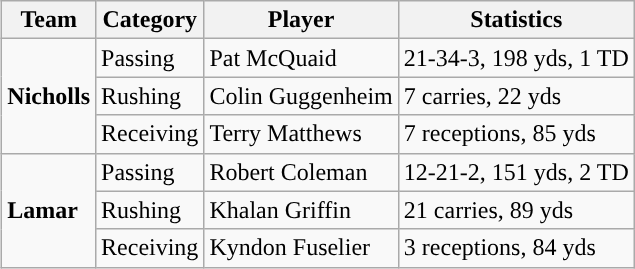<table class="wikitable" style="float: right;">
<tr>
<th>Team</th>
<th>Category</th>
<th>Player</th>
<th>Statistics</th>
</tr>
<tr>
<td rowspan=3><strong>Nicholls</strong></td>
<td>Passing</td>
<td>Pat McQuaid</td>
<td>21-34-3, 198 yds, 1 TD</td>
</tr>
<tr>
<td>Rushing</td>
<td>Colin Guggenheim</td>
<td>7 carries, 22 yds</td>
</tr>
<tr>
<td>Receiving</td>
<td>Terry Matthews</td>
<td>7 receptions, 85 yds</td>
</tr>
<tr>
<td rowspan=3><strong>Lamar</strong></td>
<td>Passing</td>
<td>Robert Coleman</td>
<td>12-21-2, 151 yds, 2 TD</td>
</tr>
<tr>
<td>Rushing</td>
<td>Khalan Griffin</td>
<td>21 carries, 89 yds</td>
</tr>
<tr>
<td>Receiving</td>
<td>Kyndon Fuselier</td>
<td>3 receptions, 84 yds</td>
</tr>
</table>
